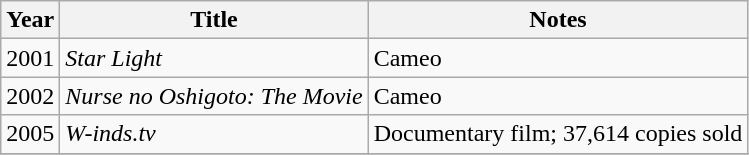<table class="wikitable sortable">
<tr>
<th>Year</th>
<th>Title</th>
<th class="unsortable">Notes</th>
</tr>
<tr>
<td>2001</td>
<td><em>Star Light</em></td>
<td>Cameo</td>
</tr>
<tr>
<td>2002</td>
<td><em>Nurse no Oshigoto: The Movie</em></td>
<td>Cameo</td>
</tr>
<tr>
<td>2005</td>
<td><em>W-inds.tv</em></td>
<td>Documentary film; 37,614 copies sold</td>
</tr>
<tr>
</tr>
</table>
